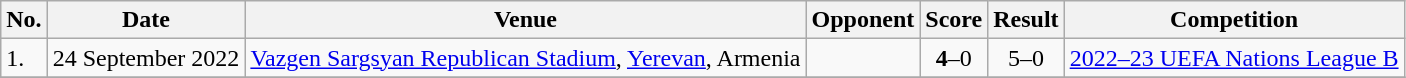<table class="wikitable">
<tr>
<th>No.</th>
<th>Date</th>
<th>Venue</th>
<th>Opponent</th>
<th>Score</th>
<th>Result</th>
<th>Competition</th>
</tr>
<tr>
<td>1.</td>
<td>24 September 2022</td>
<td><a href='#'>Vazgen Sargsyan Republican Stadium</a>, <a href='#'>Yerevan</a>, Armenia</td>
<td></td>
<td align=center><strong>4</strong>–0</td>
<td align=center>5–0</td>
<td><a href='#'>2022–23 UEFA Nations League B</a></td>
</tr>
<tr>
</tr>
</table>
